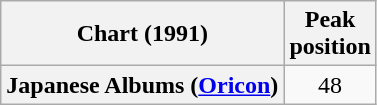<table class="wikitable plainrowheaders" style="text-align:center">
<tr>
<th scope="col">Chart (1991)</th>
<th scope="col">Peak<br> position</th>
</tr>
<tr>
<th scope="row">Japanese Albums (<a href='#'>Oricon</a>)</th>
<td>48</td>
</tr>
</table>
